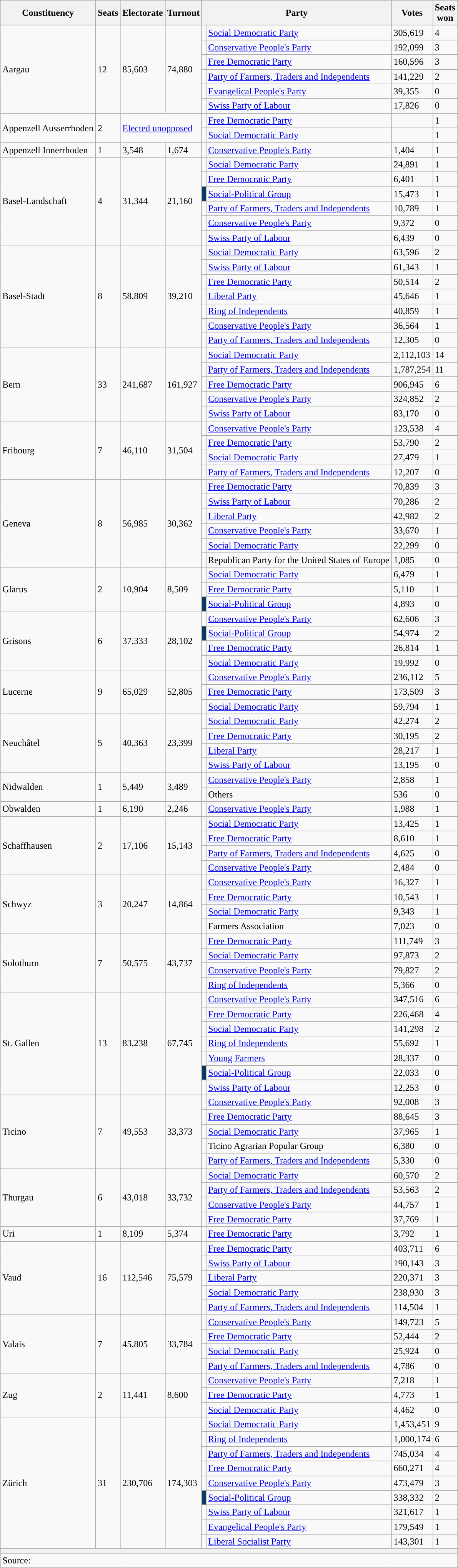<table class="wikitable">
<tr>
<th>Constituency</th>
<th>Seats</th>
<th>Electorate</th>
<th>Turnout</th>
<th colspan="2">Party</th>
<th>Votes</th>
<th>Seats<br>won</th>
</tr>
<tr>
<td rowspan="6">Aargau</td>
<td rowspan="6">12</td>
<td rowspan="6">85,603</td>
<td rowspan="6">74,880</td>
<td style="color:inherit;background:"></td>
<td><a href='#'>Social Democratic Party</a></td>
<td>305,619</td>
<td>4</td>
</tr>
<tr>
<td style="color:inherit;background:"></td>
<td><a href='#'>Conservative People's Party</a></td>
<td>192,099</td>
<td>3</td>
</tr>
<tr>
<td style="color:inherit;background:"></td>
<td><a href='#'>Free Democratic Party</a></td>
<td>160,596</td>
<td>3</td>
</tr>
<tr>
<td style="color:inherit;background:"></td>
<td><a href='#'>Party of Farmers, Traders and Independents</a></td>
<td>141,229</td>
<td>2</td>
</tr>
<tr>
<td style="color:inherit;background:"></td>
<td><a href='#'>Evangelical People's Party</a></td>
<td>39,355</td>
<td>0</td>
</tr>
<tr>
<td style="color:inherit;background:"></td>
<td><a href='#'>Swiss Party of Labour</a></td>
<td>17,826</td>
<td>0</td>
</tr>
<tr>
<td rowspan="2">Appenzell Ausserrhoden</td>
<td rowspan="2">2</td>
<td rowspan="2" colspan=2><a href='#'>Elected unopposed</a></td>
<td style="color:inherit;background:"></td>
<td><a href='#'>Free Democratic Party</a></td>
<td></td>
<td>1</td>
</tr>
<tr>
<td style="color:inherit;background:"></td>
<td><a href='#'>Social Democratic Party</a></td>
<td></td>
<td>1</td>
</tr>
<tr>
<td>Appenzell Innerrhoden</td>
<td>1</td>
<td>3,548</td>
<td>1,674</td>
<td style="color:inherit;background:"></td>
<td><a href='#'>Conservative People's Party</a></td>
<td>1,404</td>
<td>1</td>
</tr>
<tr>
<td rowspan="6">Basel-Landschaft</td>
<td rowspan="6">4</td>
<td rowspan="6">31,344</td>
<td rowspan="6">21,160</td>
<td style="color:inherit;background:"></td>
<td><a href='#'>Social Democratic Party</a></td>
<td>24,891</td>
<td>1</td>
</tr>
<tr>
<td style="color:inherit;background:"></td>
<td><a href='#'>Free Democratic Party</a></td>
<td>6,401</td>
<td>1</td>
</tr>
<tr>
<td style="color:inherit;background:#0B3861"></td>
<td><a href='#'>Social-Political Group</a></td>
<td>15,473</td>
<td>1</td>
</tr>
<tr>
<td style="color:inherit;background:"></td>
<td><a href='#'>Party of Farmers, Traders and Independents</a></td>
<td>10,789</td>
<td>1</td>
</tr>
<tr>
<td style="color:inherit;background:"></td>
<td><a href='#'>Conservative People's Party</a></td>
<td>9,372</td>
<td>0</td>
</tr>
<tr>
<td style="color:inherit;background:"></td>
<td><a href='#'>Swiss Party of Labour</a></td>
<td>6,439</td>
<td>0</td>
</tr>
<tr>
<td rowspan="7">Basel-Stadt</td>
<td rowspan="7">8</td>
<td rowspan="7">58,809</td>
<td rowspan="7">39,210</td>
<td style="color:inherit;background:"></td>
<td><a href='#'>Social Democratic Party</a></td>
<td>63,596</td>
<td>2</td>
</tr>
<tr>
<td style="color:inherit;background:"></td>
<td><a href='#'>Swiss Party of Labour</a></td>
<td>61,343</td>
<td>1</td>
</tr>
<tr>
<td style="color:inherit;background:"></td>
<td><a href='#'>Free Democratic Party</a></td>
<td>50,514</td>
<td>2</td>
</tr>
<tr>
<td style="color:inherit;background:"></td>
<td><a href='#'>Liberal Party</a></td>
<td>45,646</td>
<td>1</td>
</tr>
<tr>
<td style="color:inherit;background:"></td>
<td><a href='#'>Ring of Independents</a></td>
<td>40,859</td>
<td>1</td>
</tr>
<tr>
<td style="color:inherit;background:"></td>
<td><a href='#'>Conservative People's Party</a></td>
<td>36,564</td>
<td>1</td>
</tr>
<tr>
<td style="color:inherit;background:"></td>
<td><a href='#'>Party of Farmers, Traders and Independents</a></td>
<td>12,305</td>
<td>0</td>
</tr>
<tr>
<td rowspan="5">Bern</td>
<td rowspan="5">33</td>
<td rowspan="5">241,687</td>
<td rowspan="5">161,927</td>
<td style="color:inherit;background:"></td>
<td><a href='#'>Social Democratic Party</a></td>
<td>2,112,103</td>
<td>14</td>
</tr>
<tr>
<td style="color:inherit;background:"></td>
<td><a href='#'>Party of Farmers, Traders and Independents</a></td>
<td>1,787,254</td>
<td>11</td>
</tr>
<tr>
<td style="color:inherit;background:"></td>
<td><a href='#'>Free Democratic Party</a></td>
<td>906,945</td>
<td>6</td>
</tr>
<tr>
<td style="color:inherit;background:"></td>
<td><a href='#'>Conservative People's Party</a></td>
<td>324,852</td>
<td>2</td>
</tr>
<tr>
<td style="color:inherit;background:"></td>
<td><a href='#'>Swiss Party of Labour</a></td>
<td>83,170</td>
<td>0</td>
</tr>
<tr>
<td rowspan="4">Fribourg</td>
<td rowspan="4">7</td>
<td rowspan="4">46,110</td>
<td rowspan="4">31,504</td>
<td style="color:inherit;background:"></td>
<td><a href='#'>Conservative People's Party</a></td>
<td>123,538</td>
<td>4</td>
</tr>
<tr>
<td style="color:inherit;background:"></td>
<td><a href='#'>Free Democratic Party</a></td>
<td>53,790</td>
<td>2</td>
</tr>
<tr>
<td style="color:inherit;background:"></td>
<td><a href='#'>Social Democratic Party</a></td>
<td>27,479</td>
<td>1</td>
</tr>
<tr>
<td style="color:inherit;background:"></td>
<td><a href='#'>Party of Farmers, Traders and Independents</a></td>
<td>12,207</td>
<td>0</td>
</tr>
<tr>
<td rowspan="6">Geneva</td>
<td rowspan="6">8</td>
<td rowspan="6">56,985</td>
<td rowspan="6">30,362</td>
<td style="color:inherit;background:"></td>
<td><a href='#'>Free Democratic Party</a></td>
<td>70,839</td>
<td>3</td>
</tr>
<tr>
<td style="color:inherit;background:"></td>
<td><a href='#'>Swiss Party of Labour</a></td>
<td>70,286</td>
<td>2</td>
</tr>
<tr>
<td style="color:inherit;background:"></td>
<td><a href='#'>Liberal Party</a></td>
<td>42,982</td>
<td>2</td>
</tr>
<tr>
<td style="color:inherit;background:"></td>
<td><a href='#'>Conservative People's Party</a></td>
<td>33,670</td>
<td>1</td>
</tr>
<tr>
<td style="color:inherit;background:"></td>
<td><a href='#'>Social Democratic Party</a></td>
<td>22,299</td>
<td>0</td>
</tr>
<tr>
<td style="color:inherit;background:"></td>
<td>Republican Party for the United States of Europe</td>
<td>1,085</td>
<td>0</td>
</tr>
<tr>
<td rowspan="3">Glarus</td>
<td rowspan="3">2</td>
<td rowspan="3">10,904</td>
<td rowspan="3">8,509</td>
<td style="color:inherit;background:"></td>
<td><a href='#'>Social Democratic Party</a></td>
<td>6,479</td>
<td>1</td>
</tr>
<tr>
<td style="color:inherit;background:"></td>
<td><a href='#'>Free Democratic Party</a></td>
<td>5,110</td>
<td>1</td>
</tr>
<tr>
<td style="color:inherit;background:#0B3861"></td>
<td><a href='#'>Social-Political Group</a></td>
<td>4,893</td>
<td>0</td>
</tr>
<tr>
<td rowspan="4">Grisons</td>
<td rowspan="4">6</td>
<td rowspan="4">37,333</td>
<td rowspan="4">28,102</td>
<td style="color:inherit;background:"></td>
<td><a href='#'>Conservative People's Party</a></td>
<td>62,606</td>
<td>3</td>
</tr>
<tr>
<td style="color:inherit;background:#0B3861"></td>
<td><a href='#'>Social-Political Group</a></td>
<td>54,974</td>
<td>2</td>
</tr>
<tr>
<td style="color:inherit;background:"></td>
<td><a href='#'>Free Democratic Party</a></td>
<td>26,814</td>
<td>1</td>
</tr>
<tr>
<td style="color:inherit;background:"></td>
<td><a href='#'>Social Democratic Party</a></td>
<td>19,992</td>
<td>0</td>
</tr>
<tr>
<td rowspan="3">Lucerne</td>
<td rowspan="3">9</td>
<td rowspan="3">65,029</td>
<td rowspan="3">52,805</td>
<td style="color:inherit;background:"></td>
<td><a href='#'>Conservative People's Party</a></td>
<td>236,112</td>
<td>5</td>
</tr>
<tr>
<td style="color:inherit;background:"></td>
<td><a href='#'>Free Democratic Party</a></td>
<td>173,509</td>
<td>3</td>
</tr>
<tr>
<td style="color:inherit;background:"></td>
<td><a href='#'>Social Democratic Party</a></td>
<td>59,794</td>
<td>1</td>
</tr>
<tr>
<td rowspan="4">Neuchâtel</td>
<td rowspan="4">5</td>
<td rowspan="4">40,363</td>
<td rowspan="4">23,399</td>
<td style="color:inherit;background:"></td>
<td><a href='#'>Social Democratic Party</a></td>
<td>42,274</td>
<td>2</td>
</tr>
<tr>
<td style="color:inherit;background:"></td>
<td><a href='#'>Free Democratic Party</a></td>
<td>30,195</td>
<td>2</td>
</tr>
<tr>
<td style="color:inherit;background:"></td>
<td><a href='#'>Liberal Party</a></td>
<td>28,217</td>
<td>1</td>
</tr>
<tr>
<td style="color:inherit;background:"></td>
<td><a href='#'>Swiss Party of Labour</a></td>
<td>13,195</td>
<td>0</td>
</tr>
<tr>
<td rowspan="2">Nidwalden</td>
<td rowspan="2">1</td>
<td rowspan="2">5,449</td>
<td rowspan="2">3,489</td>
<td style="color:inherit;background:"></td>
<td><a href='#'>Conservative People's Party</a></td>
<td>2,858</td>
<td>1</td>
</tr>
<tr>
<td style="color:inherit;background:"></td>
<td>Others</td>
<td>536</td>
<td>0</td>
</tr>
<tr>
<td>Obwalden</td>
<td>1</td>
<td>6,190</td>
<td>2,246</td>
<td style="color:inherit;background:"></td>
<td><a href='#'>Conservative People's Party</a></td>
<td>1,988</td>
<td>1</td>
</tr>
<tr>
<td rowspan="4">Schaffhausen</td>
<td rowspan="4">2</td>
<td rowspan="4">17,106</td>
<td rowspan="4">15,143</td>
<td style="color:inherit;background:"></td>
<td><a href='#'>Social Democratic Party</a></td>
<td>13,425</td>
<td>1</td>
</tr>
<tr>
<td style="color:inherit;background:"></td>
<td><a href='#'>Free Democratic Party</a></td>
<td>8,610</td>
<td>1</td>
</tr>
<tr>
<td style="color:inherit;background:"></td>
<td><a href='#'>Party of Farmers, Traders and Independents</a></td>
<td>4,625</td>
<td>0</td>
</tr>
<tr>
<td style="color:inherit;background:"></td>
<td><a href='#'>Conservative People's Party</a></td>
<td>2,484</td>
<td>0</td>
</tr>
<tr>
<td rowspan="4">Schwyz</td>
<td rowspan="4">3</td>
<td rowspan="4">20,247</td>
<td rowspan="4">14,864</td>
<td style="color:inherit;background:"></td>
<td><a href='#'>Conservative People's Party</a></td>
<td>16,327</td>
<td>1</td>
</tr>
<tr>
<td style="color:inherit;background:"></td>
<td><a href='#'>Free Democratic Party</a></td>
<td>10,543</td>
<td>1</td>
</tr>
<tr>
<td style="color:inherit;background:"></td>
<td><a href='#'>Social Democratic Party</a></td>
<td>9,343</td>
<td>1</td>
</tr>
<tr>
<td style="color:inherit;background:"></td>
<td>Farmers Association</td>
<td>7,023</td>
<td>0</td>
</tr>
<tr>
<td rowspan="4">Solothurn</td>
<td rowspan="4">7</td>
<td rowspan="4">50,575</td>
<td rowspan="4">43,737</td>
<td style="color:inherit;background:"></td>
<td><a href='#'>Free Democratic Party</a></td>
<td>111,749</td>
<td>3</td>
</tr>
<tr>
<td style="color:inherit;background:"></td>
<td><a href='#'>Social Democratic Party</a></td>
<td>97,873</td>
<td>2</td>
</tr>
<tr>
<td style="color:inherit;background:"></td>
<td><a href='#'>Conservative People's Party</a></td>
<td>79,827</td>
<td>2</td>
</tr>
<tr>
<td style="color:inherit;background:"></td>
<td><a href='#'>Ring of Independents</a></td>
<td>5,366</td>
<td>0</td>
</tr>
<tr>
<td rowspan="7">St. Gallen</td>
<td rowspan="7">13</td>
<td rowspan="7">83,238</td>
<td rowspan="7">67,745</td>
<td style="color:inherit;background:"></td>
<td><a href='#'>Conservative People's Party</a></td>
<td>347,516</td>
<td>6</td>
</tr>
<tr>
<td style="color:inherit;background:"></td>
<td><a href='#'>Free Democratic Party</a></td>
<td>226,468</td>
<td>4</td>
</tr>
<tr>
<td style="color:inherit;background:"></td>
<td><a href='#'>Social Democratic Party</a></td>
<td>141,298</td>
<td>2</td>
</tr>
<tr>
<td style="color:inherit;background:"></td>
<td><a href='#'>Ring of Independents</a></td>
<td>55,692</td>
<td>1</td>
</tr>
<tr>
<td style="color:inherit;background:"></td>
<td><a href='#'>Young Farmers</a></td>
<td>28,337</td>
<td>0</td>
</tr>
<tr>
<td style="color:inherit;background:#0B3861"></td>
<td><a href='#'>Social-Political Group</a></td>
<td>22,033</td>
<td>0</td>
</tr>
<tr>
<td style="color:inherit;background:"></td>
<td><a href='#'>Swiss Party of Labour</a></td>
<td>12,253</td>
<td>0</td>
</tr>
<tr>
<td rowspan="5">Ticino</td>
<td rowspan="5">7</td>
<td rowspan="5">49,553</td>
<td rowspan="5">33,373</td>
<td style="color:inherit;background:"></td>
<td><a href='#'>Conservative People's Party</a></td>
<td>92,008</td>
<td>3</td>
</tr>
<tr>
<td style="color:inherit;background:"></td>
<td><a href='#'>Free Democratic Party</a></td>
<td>88,645</td>
<td>3</td>
</tr>
<tr>
<td style="color:inherit;background:"></td>
<td><a href='#'>Social Democratic Party</a></td>
<td>37,965</td>
<td>1</td>
</tr>
<tr>
<td style="color:inherit;background:"></td>
<td>Ticino Agrarian Popular Group</td>
<td>6,380</td>
<td>0</td>
</tr>
<tr>
<td style="color:inherit;background:"></td>
<td><a href='#'>Party of Farmers, Traders and Independents</a></td>
<td>5,330</td>
<td>0</td>
</tr>
<tr>
<td rowspan="4">Thurgau</td>
<td rowspan="4">6</td>
<td rowspan="4">43,018</td>
<td rowspan="4">33,732</td>
<td style="color:inherit;background:"></td>
<td><a href='#'>Social Democratic Party</a></td>
<td>60,570</td>
<td>2</td>
</tr>
<tr>
<td style="color:inherit;background:"></td>
<td><a href='#'>Party of Farmers, Traders and Independents</a></td>
<td>53,563</td>
<td>2</td>
</tr>
<tr>
<td style="color:inherit;background:"></td>
<td><a href='#'>Conservative People's Party</a></td>
<td>44,757</td>
<td>1</td>
</tr>
<tr>
<td style="color:inherit;background:"></td>
<td><a href='#'>Free Democratic Party</a></td>
<td>37,769</td>
<td>1</td>
</tr>
<tr>
<td>Uri</td>
<td>1</td>
<td>8,109</td>
<td>5,374</td>
<td style="color:inherit;background:"></td>
<td><a href='#'>Free Democratic Party</a></td>
<td>3,792</td>
<td>1</td>
</tr>
<tr>
<td rowspan="5">Vaud</td>
<td rowspan="5">16</td>
<td rowspan="5">112,546</td>
<td rowspan="5">75,579</td>
<td style="color:inherit;background:"></td>
<td><a href='#'>Free Democratic Party</a></td>
<td>403,711</td>
<td>6</td>
</tr>
<tr>
<td style="color:inherit;background:"></td>
<td><a href='#'>Swiss Party of Labour</a></td>
<td>190,143</td>
<td>3</td>
</tr>
<tr>
<td style="color:inherit;background:"></td>
<td><a href='#'>Liberal Party</a></td>
<td>220,371</td>
<td>3</td>
</tr>
<tr>
<td style="color:inherit;background:"></td>
<td><a href='#'>Social Democratic Party</a></td>
<td>238,930</td>
<td>3</td>
</tr>
<tr>
<td style="color:inherit;background:"></td>
<td><a href='#'>Party of Farmers, Traders and Independents</a></td>
<td>114,504</td>
<td>1</td>
</tr>
<tr>
<td rowspan="4">Valais</td>
<td rowspan="4">7</td>
<td rowspan="4">45,805</td>
<td rowspan="4">33,784</td>
<td style="color:inherit;background:"></td>
<td><a href='#'>Conservative People's Party</a></td>
<td>149,723</td>
<td>5</td>
</tr>
<tr>
<td style="color:inherit;background:"></td>
<td><a href='#'>Free Democratic Party</a></td>
<td>52,444</td>
<td>2</td>
</tr>
<tr>
<td style="color:inherit;background:"></td>
<td><a href='#'>Social Democratic Party</a></td>
<td>25,924</td>
<td>0</td>
</tr>
<tr>
<td style="color:inherit;background:"></td>
<td><a href='#'>Party of Farmers, Traders and Independents</a></td>
<td>4,786</td>
<td>0</td>
</tr>
<tr>
<td rowspan="3">Zug</td>
<td rowspan="3">2</td>
<td rowspan="3">11,441</td>
<td rowspan="3">8,600</td>
<td style="color:inherit;background:"></td>
<td><a href='#'>Conservative People's Party</a></td>
<td>7,218</td>
<td>1</td>
</tr>
<tr>
<td style="color:inherit;background:"></td>
<td><a href='#'>Free Democratic Party</a></td>
<td>4,773</td>
<td>1</td>
</tr>
<tr>
<td style="color:inherit;background:"></td>
<td><a href='#'>Social Democratic Party</a></td>
<td>4,462</td>
<td>0</td>
</tr>
<tr>
<td rowspan="9">Zürich</td>
<td rowspan="9">31</td>
<td rowspan="9">230,706</td>
<td rowspan="9">174,303</td>
<td style="color:inherit;background:"></td>
<td><a href='#'>Social Democratic Party</a></td>
<td>1,453,451</td>
<td>9</td>
</tr>
<tr>
<td style="color:inherit;background:"></td>
<td><a href='#'>Ring of Independents</a></td>
<td>1,000,174</td>
<td>6</td>
</tr>
<tr>
<td style="color:inherit;background:"></td>
<td><a href='#'>Party of Farmers, Traders and Independents</a></td>
<td>745,034</td>
<td>4</td>
</tr>
<tr>
<td style="color:inherit;background:"></td>
<td><a href='#'>Free Democratic Party</a></td>
<td>660,271</td>
<td>4</td>
</tr>
<tr>
<td style="color:inherit;background:"></td>
<td><a href='#'>Conservative People's Party</a></td>
<td>473,479</td>
<td>3</td>
</tr>
<tr>
<td style="color:inherit;background:#0B3861"></td>
<td><a href='#'>Social-Political Group</a></td>
<td>338,332</td>
<td>2</td>
</tr>
<tr>
<td style="color:inherit;background:"></td>
<td><a href='#'>Swiss Party of Labour</a></td>
<td>321,617</td>
<td>1</td>
</tr>
<tr>
<td style="color:inherit;background:"></td>
<td><a href='#'>Evangelical People's Party</a></td>
<td>179,549</td>
<td>1</td>
</tr>
<tr>
<td style="color:inherit;background:"></td>
<td><a href='#'>Liberal Socialist Party</a></td>
<td>143,301</td>
<td>1</td>
</tr>
<tr>
<th colspan="8"></th>
</tr>
<tr>
<td colspan="8">Source: </td>
</tr>
</table>
